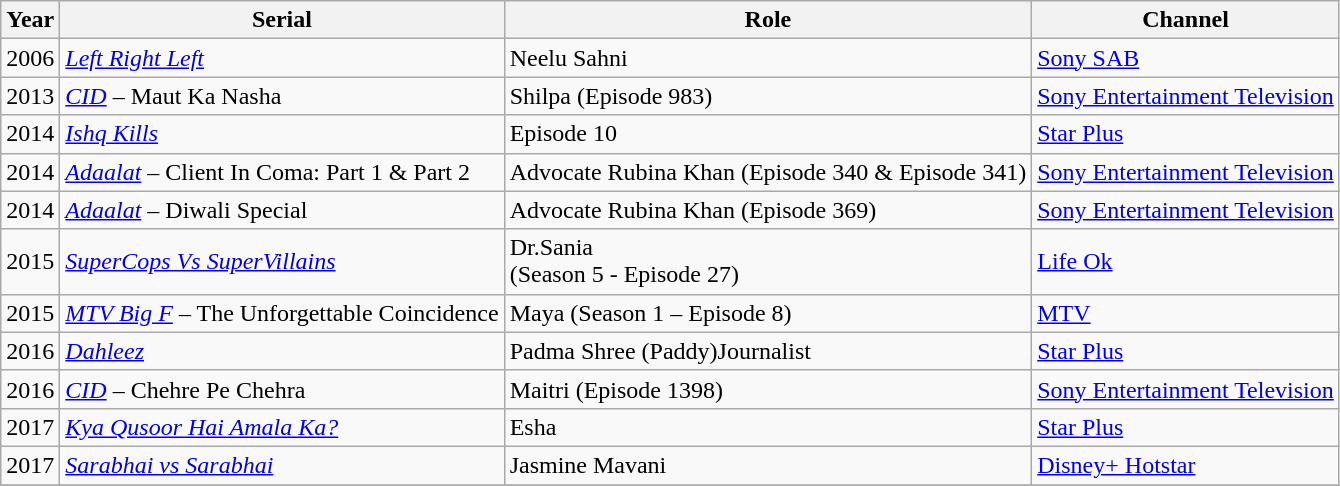<table class="wikitable sortable">
<tr>
<th>Year</th>
<th>Serial</th>
<th>Role</th>
<th>Channel</th>
</tr>
<tr>
<td>2006</td>
<td><em> <a href='#'>Left Right Left</a></em></td>
<td>Neelu Sahni</td>
<td><a href='#'>Sony SAB</a></td>
</tr>
<tr>
<td>2013</td>
<td><em> <a href='#'>CID</a></em> – Maut Ka Nasha</td>
<td>Shilpa (Episode 983)</td>
<td><a href='#'>Sony Entertainment Television</a></td>
</tr>
<tr>
<td>2014</td>
<td><em><a href='#'>Ishq Kills</a></em></td>
<td>Episode 10</td>
<td><a href='#'>Star Plus</a></td>
</tr>
<tr>
<td>2014</td>
<td><em><a href='#'>Adaalat</a></em> – Client In Coma: Part 1 & Part 2</td>
<td>Advocate Rubina Khan (Episode 340 & Episode 341)</td>
<td><a href='#'>Sony Entertainment Television</a></td>
</tr>
<tr>
<td>2014</td>
<td><em><a href='#'>Adaalat</a></em> – Diwali Special</td>
<td>Advocate Rubina Khan (Episode 369)</td>
<td><a href='#'>Sony Entertainment Television</a></td>
</tr>
<tr>
<td>2015</td>
<td><em><a href='#'>SuperCops Vs SuperVillains</a></em></td>
<td>Dr.Sania<br>(Season 5 - Episode 27)</td>
<td><a href='#'>Life Ok</a></td>
</tr>
<tr>
<td>2015</td>
<td><em><a href='#'>MTV Big F</a></em> – The Unforgettable Coincidence</td>
<td>Maya (Season 1 – Episode 8)</td>
<td><a href='#'>MTV</a></td>
</tr>
<tr>
<td>2016</td>
<td><em> <a href='#'>Dahleez</a></em></td>
<td>Padma Shree (Paddy)Journalist</td>
<td><a href='#'>Star Plus</a></td>
</tr>
<tr>
<td>2016</td>
<td><em> <a href='#'>CID</a></em> – Chehre Pe Chehra</td>
<td>Maitri (Episode 1398)</td>
<td><a href='#'>Sony Entertainment Television</a></td>
</tr>
<tr>
<td>2017</td>
<td><em><a href='#'>Kya Qusoor Hai Amala Ka?</a></em></td>
<td>Esha</td>
<td><a href='#'>Star Plus</a></td>
</tr>
<tr>
<td>2017</td>
<td><em><a href='#'>Sarabhai vs Sarabhai</a></em></td>
<td>Jasmine Mavani</td>
<td><a href='#'>Disney+ Hotstar</a></td>
</tr>
<tr>
</tr>
</table>
